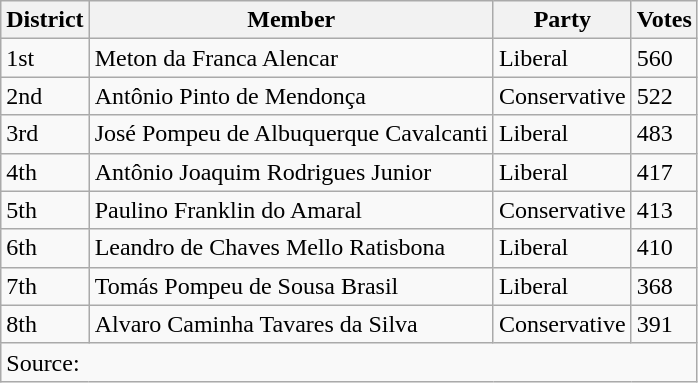<table class="wikitable">
<tr>
<th>District</th>
<th>Member</th>
<th>Party</th>
<th>Votes</th>
</tr>
<tr>
<td>1st</td>
<td>Meton da Franca Alencar</td>
<td>Liberal</td>
<td>560</td>
</tr>
<tr>
<td>2nd</td>
<td>Antônio Pinto de Mendonça</td>
<td>Conservative</td>
<td>522</td>
</tr>
<tr>
<td>3rd</td>
<td>José Pompeu de Albuquerque Cavalcanti</td>
<td>Liberal</td>
<td>483</td>
</tr>
<tr>
<td>4th</td>
<td>Antônio Joaquim Rodrigues Junior</td>
<td>Liberal</td>
<td>417</td>
</tr>
<tr>
<td>5th</td>
<td>Paulino Franklin do Amaral</td>
<td>Conservative</td>
<td>413</td>
</tr>
<tr>
<td>6th</td>
<td>Leandro de Chaves Mello Ratisbona</td>
<td>Liberal</td>
<td>410</td>
</tr>
<tr>
<td>7th</td>
<td>Tomás Pompeu de Sousa Brasil</td>
<td>Liberal</td>
<td>368</td>
</tr>
<tr>
<td>8th</td>
<td>Alvaro Caminha Tavares da Silva</td>
<td>Conservative</td>
<td>391</td>
</tr>
<tr>
<td colspan="4">Source: </td>
</tr>
</table>
